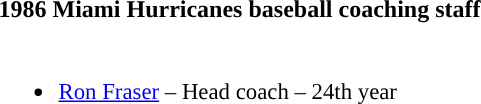<table class="toccolours">
<tr>
<th colspan=9>1986 Miami Hurricanes baseball coaching staff</th>
</tr>
<tr>
<td style="text-align: left; font-size: 95%;" valign="top"><br><ul><li><a href='#'>Ron Fraser</a> – Head coach – 24th year</li></ul></td>
</tr>
</table>
